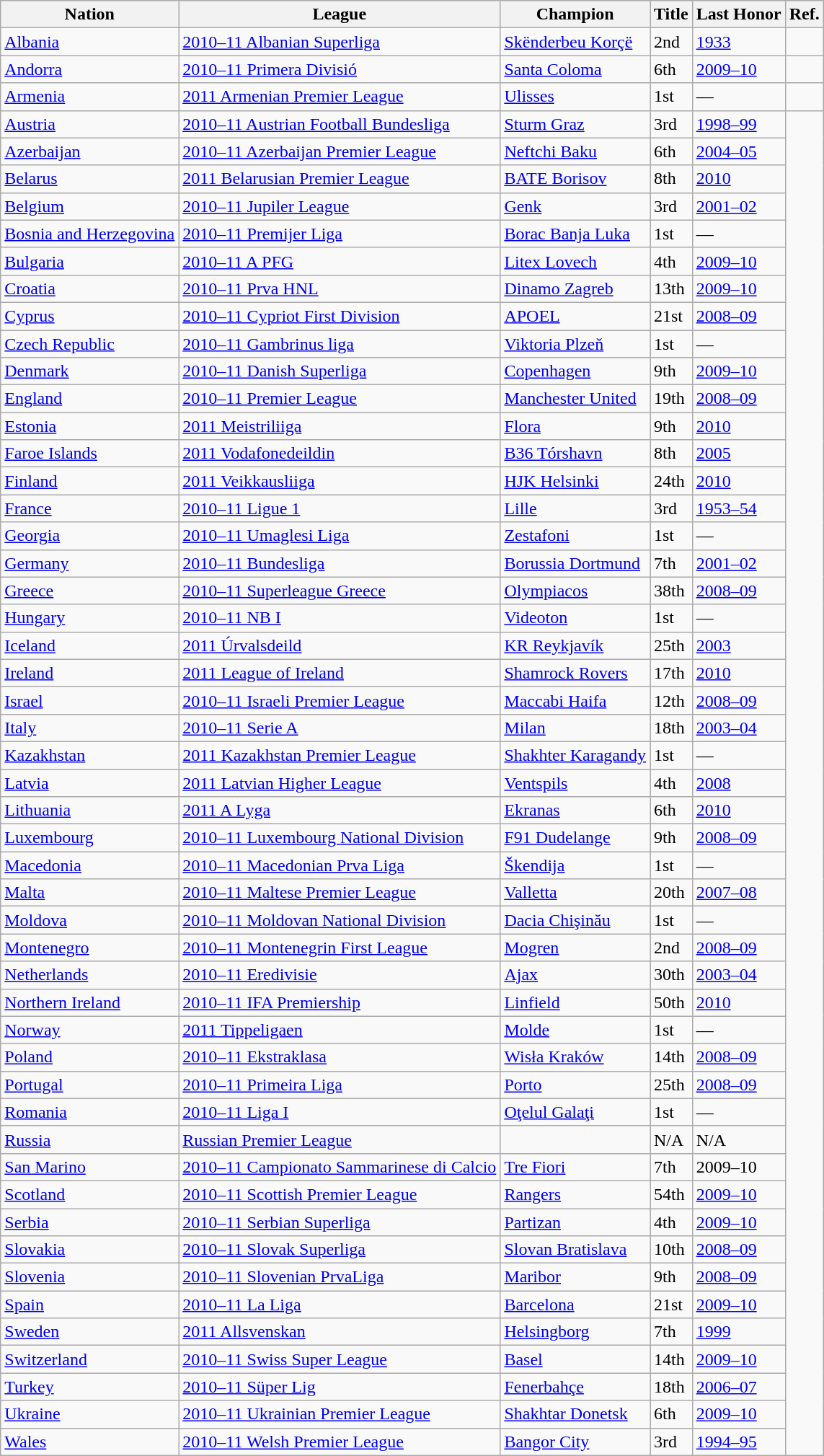<table class="wikitable">
<tr>
<th>Nation</th>
<th>League</th>
<th>Champion</th>
<th>Title</th>
<th>Last Honor</th>
<th>Ref.</th>
</tr>
<tr>
<td> <a href='#'>Albania</a></td>
<td><a href='#'>2010–11 Albanian Superliga</a></td>
<td><a href='#'>Skënderbeu Korçë</a></td>
<td>2nd</td>
<td><a href='#'>1933</a></td>
<td align=center></td>
</tr>
<tr>
<td> <a href='#'>Andorra</a></td>
<td><a href='#'>2010–11 Primera Divisió</a></td>
<td><a href='#'>Santa Coloma</a></td>
<td>6th</td>
<td><a href='#'>2009–10</a></td>
<td align=center></td>
</tr>
<tr>
<td> <a href='#'>Armenia</a></td>
<td><a href='#'>2011 Armenian Premier League</a></td>
<td><a href='#'>Ulisses</a></td>
<td>1st</td>
<td>—</td>
<td></td>
</tr>
<tr>
<td> <a href='#'>Austria</a></td>
<td><a href='#'>2010–11 Austrian Football Bundesliga</a></td>
<td><a href='#'>Sturm Graz</a></td>
<td>3rd</td>
<td><a href='#'>1998–99</a></td>
</tr>
<tr>
<td> <a href='#'>Azerbaijan</a></td>
<td><a href='#'>2010–11 Azerbaijan Premier League</a></td>
<td><a href='#'>Neftchi Baku</a></td>
<td>6th</td>
<td><a href='#'>2004–05</a></td>
</tr>
<tr>
<td> <a href='#'>Belarus</a></td>
<td><a href='#'>2011 Belarusian Premier League</a></td>
<td><a href='#'>BATE Borisov</a></td>
<td>8th</td>
<td><a href='#'>2010</a></td>
</tr>
<tr>
<td> <a href='#'>Belgium</a></td>
<td><a href='#'>2010–11 Jupiler League</a></td>
<td><a href='#'>Genk</a></td>
<td>3rd</td>
<td><a href='#'>2001–02</a></td>
</tr>
<tr>
<td> <a href='#'>Bosnia and Herzegovina</a></td>
<td><a href='#'>2010–11 Premijer Liga</a></td>
<td><a href='#'>Borac Banja Luka</a></td>
<td>1st</td>
<td>—</td>
</tr>
<tr>
<td> <a href='#'>Bulgaria</a></td>
<td><a href='#'>2010–11 A PFG</a></td>
<td><a href='#'>Litex Lovech</a></td>
<td>4th</td>
<td><a href='#'>2009–10</a></td>
</tr>
<tr>
<td> <a href='#'>Croatia</a></td>
<td><a href='#'>2010–11 Prva HNL</a></td>
<td><a href='#'>Dinamo Zagreb</a></td>
<td>13th</td>
<td><a href='#'>2009–10</a></td>
</tr>
<tr>
<td> <a href='#'>Cyprus</a></td>
<td><a href='#'>2010–11 Cypriot First Division</a></td>
<td><a href='#'>APOEL</a></td>
<td>21st</td>
<td><a href='#'>2008–09</a></td>
</tr>
<tr>
<td> <a href='#'>Czech Republic</a></td>
<td><a href='#'>2010–11 Gambrinus liga</a></td>
<td><a href='#'>Viktoria Plzeň</a></td>
<td>1st</td>
<td>—</td>
</tr>
<tr>
<td> <a href='#'>Denmark</a></td>
<td><a href='#'>2010–11 Danish Superliga</a></td>
<td><a href='#'>Copenhagen</a></td>
<td>9th</td>
<td><a href='#'>2009–10</a></td>
</tr>
<tr>
<td> <a href='#'>England</a></td>
<td><a href='#'>2010–11 Premier League</a></td>
<td><a href='#'>Manchester United</a></td>
<td>19th</td>
<td><a href='#'>2008–09</a></td>
</tr>
<tr>
<td> <a href='#'>Estonia</a></td>
<td><a href='#'>2011 Meistriliiga</a></td>
<td><a href='#'>Flora</a></td>
<td>9th</td>
<td><a href='#'>2010</a></td>
</tr>
<tr>
<td> <a href='#'>Faroe Islands</a></td>
<td><a href='#'>2011 Vodafonedeildin</a></td>
<td><a href='#'>B36 Tórshavn</a></td>
<td>8th</td>
<td><a href='#'>2005</a></td>
</tr>
<tr>
<td> <a href='#'>Finland</a></td>
<td><a href='#'>2011 Veikkausliiga</a></td>
<td><a href='#'>HJK Helsinki</a></td>
<td>24th</td>
<td><a href='#'>2010</a></td>
</tr>
<tr>
<td> <a href='#'>France</a></td>
<td><a href='#'>2010–11 Ligue 1</a></td>
<td><a href='#'>Lille</a></td>
<td>3rd</td>
<td><a href='#'>1953–54</a></td>
</tr>
<tr>
<td> <a href='#'>Georgia</a></td>
<td><a href='#'>2010–11 Umaglesi Liga</a></td>
<td><a href='#'>Zestafoni</a></td>
<td>1st</td>
<td>—</td>
</tr>
<tr>
<td> <a href='#'>Germany</a></td>
<td><a href='#'>2010–11 Bundesliga</a></td>
<td><a href='#'>Borussia Dortmund</a></td>
<td>7th</td>
<td><a href='#'>2001–02</a></td>
</tr>
<tr>
<td> <a href='#'>Greece</a></td>
<td><a href='#'>2010–11 Superleague Greece</a></td>
<td><a href='#'>Olympiacos</a></td>
<td>38th</td>
<td><a href='#'>2008–09</a></td>
</tr>
<tr>
<td> <a href='#'>Hungary</a></td>
<td><a href='#'>2010–11 NB I</a></td>
<td><a href='#'>Videoton</a></td>
<td>1st</td>
<td>—</td>
</tr>
<tr>
<td> <a href='#'>Iceland</a></td>
<td><a href='#'>2011 Úrvalsdeild</a></td>
<td><a href='#'>KR Reykjavík</a></td>
<td>25th</td>
<td><a href='#'>2003</a></td>
</tr>
<tr>
<td> <a href='#'>Ireland</a></td>
<td><a href='#'>2011 League of Ireland</a></td>
<td><a href='#'>Shamrock Rovers</a></td>
<td>17th</td>
<td><a href='#'>2010</a></td>
</tr>
<tr>
<td> <a href='#'>Israel</a></td>
<td><a href='#'>2010–11 Israeli Premier League</a></td>
<td><a href='#'>Maccabi Haifa</a></td>
<td>12th</td>
<td><a href='#'>2008–09</a></td>
</tr>
<tr>
<td> <a href='#'>Italy</a></td>
<td><a href='#'>2010–11 Serie A</a></td>
<td><a href='#'>Milan</a></td>
<td>18th</td>
<td><a href='#'>2003–04</a></td>
</tr>
<tr>
<td> <a href='#'>Kazakhstan</a></td>
<td><a href='#'>2011 Kazakhstan Premier League</a></td>
<td><a href='#'>Shakhter Karagandy</a></td>
<td>1st</td>
<td>—</td>
</tr>
<tr>
<td> <a href='#'>Latvia</a></td>
<td><a href='#'>2011 Latvian Higher League</a></td>
<td><a href='#'>Ventspils</a></td>
<td>4th</td>
<td><a href='#'>2008</a></td>
</tr>
<tr>
<td> <a href='#'>Lithuania</a></td>
<td><a href='#'>2011 A Lyga</a></td>
<td><a href='#'>Ekranas</a></td>
<td>6th</td>
<td><a href='#'>2010</a></td>
</tr>
<tr>
<td> <a href='#'>Luxembourg</a></td>
<td><a href='#'>2010–11 Luxembourg National Division</a></td>
<td><a href='#'>F91 Dudelange</a></td>
<td>9th</td>
<td><a href='#'>2008–09</a></td>
</tr>
<tr>
<td> <a href='#'>Macedonia</a></td>
<td><a href='#'>2010–11 Macedonian Prva Liga</a></td>
<td><a href='#'>Škendija</a></td>
<td>1st</td>
<td>—</td>
</tr>
<tr>
<td> <a href='#'>Malta</a></td>
<td><a href='#'>2010–11 Maltese Premier League</a></td>
<td><a href='#'>Valletta</a></td>
<td>20th</td>
<td><a href='#'>2007–08</a></td>
</tr>
<tr>
<td> <a href='#'>Moldova</a></td>
<td><a href='#'>2010–11 Moldovan National Division</a></td>
<td><a href='#'>Dacia Chişinău</a></td>
<td>1st</td>
<td>—</td>
</tr>
<tr>
<td> <a href='#'>Montenegro</a></td>
<td><a href='#'>2010–11 Montenegrin First League</a></td>
<td><a href='#'>Mogren</a></td>
<td>2nd</td>
<td><a href='#'>2008–09</a></td>
</tr>
<tr>
<td> <a href='#'>Netherlands</a></td>
<td><a href='#'>2010–11 Eredivisie</a></td>
<td><a href='#'>Ajax</a></td>
<td>30th</td>
<td><a href='#'>2003–04</a></td>
</tr>
<tr>
<td> <a href='#'>Northern Ireland</a></td>
<td><a href='#'>2010–11 IFA Premiership</a></td>
<td><a href='#'>Linfield</a></td>
<td>50th</td>
<td><a href='#'>2010</a></td>
</tr>
<tr>
<td> <a href='#'>Norway</a></td>
<td><a href='#'>2011 Tippeligaen</a></td>
<td><a href='#'>Molde</a></td>
<td>1st</td>
<td>—</td>
</tr>
<tr>
<td> <a href='#'>Poland</a></td>
<td><a href='#'>2010–11 Ekstraklasa</a></td>
<td><a href='#'>Wisła Kraków</a></td>
<td>14th</td>
<td><a href='#'>2008–09</a></td>
</tr>
<tr>
<td> <a href='#'>Portugal</a></td>
<td><a href='#'>2010–11 Primeira Liga</a></td>
<td><a href='#'>Porto</a></td>
<td>25th</td>
<td><a href='#'>2008–09</a></td>
</tr>
<tr>
<td> <a href='#'>Romania</a></td>
<td><a href='#'>2010–11 Liga I</a></td>
<td><a href='#'>Oţelul Galaţi</a></td>
<td>1st</td>
<td>—</td>
</tr>
<tr>
<td> <a href='#'>Russia</a></td>
<td><a href='#'>Russian Premier League</a></td>
<td></td>
<td>N/A</td>
<td>N/A</td>
</tr>
<tr>
<td> <a href='#'>San Marino</a></td>
<td><a href='#'>2010–11 Campionato Sammarinese di Calcio</a></td>
<td><a href='#'>Tre Fiori</a></td>
<td>7th</td>
<td>2009–10</td>
</tr>
<tr>
<td> <a href='#'>Scotland</a></td>
<td><a href='#'>2010–11 Scottish Premier League</a></td>
<td><a href='#'>Rangers</a></td>
<td>54th</td>
<td><a href='#'>2009–10</a></td>
</tr>
<tr>
<td> <a href='#'>Serbia</a></td>
<td><a href='#'>2010–11 Serbian Superliga</a></td>
<td><a href='#'>Partizan</a></td>
<td>4th</td>
<td><a href='#'>2009–10</a></td>
</tr>
<tr>
<td> <a href='#'>Slovakia</a></td>
<td><a href='#'>2010–11 Slovak Superliga</a></td>
<td><a href='#'>Slovan Bratislava</a></td>
<td>10th</td>
<td><a href='#'>2008–09</a></td>
</tr>
<tr>
<td> <a href='#'>Slovenia</a></td>
<td><a href='#'>2010–11 Slovenian PrvaLiga</a></td>
<td><a href='#'>Maribor</a></td>
<td>9th</td>
<td><a href='#'>2008–09</a></td>
</tr>
<tr>
<td> <a href='#'>Spain</a></td>
<td><a href='#'>2010–11 La Liga</a></td>
<td><a href='#'>Barcelona</a></td>
<td>21st</td>
<td><a href='#'>2009–10</a></td>
</tr>
<tr>
<td> <a href='#'>Sweden</a></td>
<td><a href='#'>2011 Allsvenskan</a></td>
<td><a href='#'>Helsingborg</a></td>
<td>7th</td>
<td><a href='#'>1999</a></td>
</tr>
<tr>
<td> <a href='#'>Switzerland</a></td>
<td><a href='#'>2010–11 Swiss Super League</a></td>
<td><a href='#'>Basel</a></td>
<td>14th</td>
<td><a href='#'>2009–10</a></td>
</tr>
<tr>
<td> <a href='#'>Turkey</a></td>
<td><a href='#'>2010–11 Süper Lig</a></td>
<td><a href='#'>Fenerbahçe</a></td>
<td>18th</td>
<td><a href='#'>2006–07</a></td>
</tr>
<tr>
<td> <a href='#'>Ukraine</a></td>
<td><a href='#'>2010–11 Ukrainian Premier League</a></td>
<td><a href='#'>Shakhtar Donetsk</a></td>
<td>6th</td>
<td><a href='#'>2009–10</a></td>
</tr>
<tr>
<td> <a href='#'>Wales</a></td>
<td><a href='#'>2010–11 Welsh Premier League</a></td>
<td><a href='#'>Bangor City</a></td>
<td>3rd</td>
<td><a href='#'>1994–95</a></td>
</tr>
</table>
